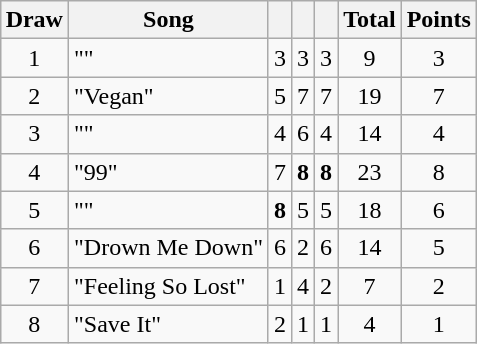<table class="wikitable collapsible" style="float:right; margin:10px; text-align:center;">
<tr>
<th>Draw</th>
<th>Song</th>
<th><small></small></th>
<th><small></small></th>
<th><small></small></th>
<th>Total</th>
<th>Points</th>
</tr>
<tr>
<td>1</td>
<td align="left">""</td>
<td>3</td>
<td>3</td>
<td>3</td>
<td>9</td>
<td>3</td>
</tr>
<tr>
<td>2</td>
<td align="left">"Vegan"</td>
<td>5</td>
<td>7</td>
<td>7</td>
<td>19</td>
<td>7</td>
</tr>
<tr>
<td>3</td>
<td align="left">""</td>
<td>4</td>
<td>6</td>
<td>4</td>
<td>14</td>
<td>4</td>
</tr>
<tr>
<td>4</td>
<td align="left">"99"</td>
<td>7</td>
<td><strong>8</strong></td>
<td><strong>8</strong></td>
<td>23</td>
<td>8</td>
</tr>
<tr>
<td>5</td>
<td align="left">""</td>
<td><strong>8</strong></td>
<td>5</td>
<td>5</td>
<td>18</td>
<td>6</td>
</tr>
<tr>
<td>6</td>
<td align="left">"Drown Me Down"</td>
<td>6</td>
<td>2</td>
<td>6</td>
<td>14</td>
<td>5</td>
</tr>
<tr>
<td>7</td>
<td align="left">"Feeling So Lost"</td>
<td>1</td>
<td>4</td>
<td>2</td>
<td>7</td>
<td>2</td>
</tr>
<tr>
<td>8</td>
<td align="left">"Save It"</td>
<td>2</td>
<td>1</td>
<td>1</td>
<td>4</td>
<td>1</td>
</tr>
</table>
